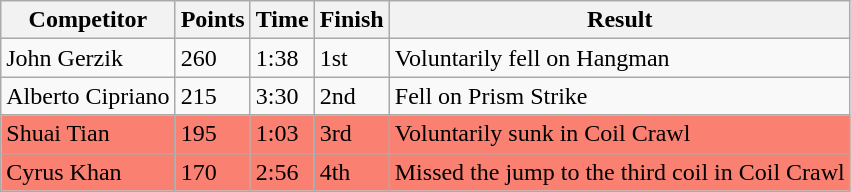<table class="wikitable sortable">
<tr>
<th>Competitor</th>
<th>Points</th>
<th>Time</th>
<th>Finish</th>
<th>Result</th>
</tr>
<tr>
<td> John Gerzik</td>
<td>260</td>
<td>1:38</td>
<td>1st</td>
<td>Voluntarily fell on Hangman</td>
</tr>
<tr>
<td> Alberto Cipriano</td>
<td>215</td>
<td>3:30</td>
<td>2nd</td>
<td>Fell on Prism Strike</td>
</tr>
<tr style="background-color:#fa8072">
<td> Shuai Tian</td>
<td>195</td>
<td>1:03</td>
<td>3rd</td>
<td>Voluntarily sunk in Coil Crawl</td>
</tr>
<tr style="background-color:#fa8072">
<td> Cyrus Khan</td>
<td>170</td>
<td>2:56</td>
<td>4th</td>
<td>Missed the jump to the third coil in Coil Crawl</td>
</tr>
</table>
